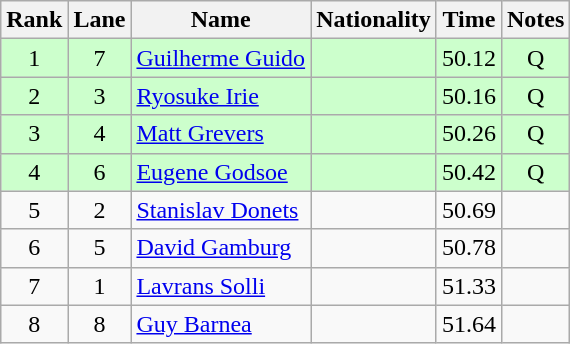<table class="wikitable sortable" style="text-align:center">
<tr>
<th>Rank</th>
<th>Lane</th>
<th>Name</th>
<th>Nationality</th>
<th>Time</th>
<th>Notes</th>
</tr>
<tr bgcolor=ccffcc>
<td>1</td>
<td>7</td>
<td align=left><a href='#'>Guilherme Guido</a></td>
<td align=left></td>
<td>50.12</td>
<td>Q</td>
</tr>
<tr bgcolor=ccffcc>
<td>2</td>
<td>3</td>
<td align=left><a href='#'>Ryosuke Irie</a></td>
<td align=left></td>
<td>50.16</td>
<td>Q</td>
</tr>
<tr bgcolor=ccffcc>
<td>3</td>
<td>4</td>
<td align=left><a href='#'>Matt Grevers</a></td>
<td align=left></td>
<td>50.26</td>
<td>Q</td>
</tr>
<tr bgcolor=ccffcc>
<td>4</td>
<td>6</td>
<td align=left><a href='#'>Eugene Godsoe</a></td>
<td align=left></td>
<td>50.42</td>
<td>Q</td>
</tr>
<tr>
<td>5</td>
<td>2</td>
<td align=left><a href='#'>Stanislav Donets</a></td>
<td align=left></td>
<td>50.69</td>
<td></td>
</tr>
<tr>
<td>6</td>
<td>5</td>
<td align=left><a href='#'>David Gamburg</a></td>
<td align=left></td>
<td>50.78</td>
<td></td>
</tr>
<tr>
<td>7</td>
<td>1</td>
<td align=left><a href='#'>Lavrans Solli</a></td>
<td align=left></td>
<td>51.33</td>
<td></td>
</tr>
<tr>
<td>8</td>
<td>8</td>
<td align=left><a href='#'>Guy Barnea</a></td>
<td align=left></td>
<td>51.64</td>
<td></td>
</tr>
</table>
